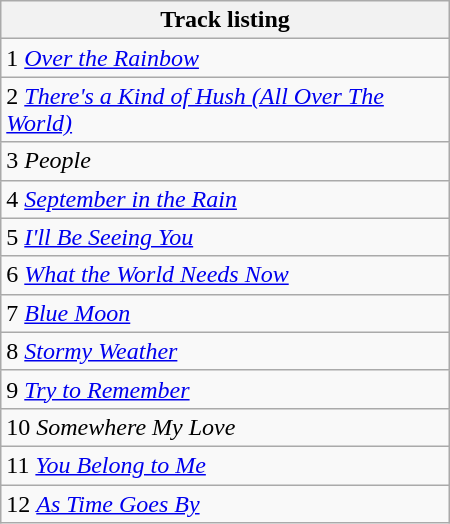<table class="wikitable collapsible collapsed" style="width:300px;">
<tr>
<th>Track listing</th>
</tr>
<tr>
<td>1 <em><a href='#'>Over the Rainbow</a></em></td>
</tr>
<tr>
<td>2 <em><a href='#'>There's a Kind of Hush (All Over The World)</a></em></td>
</tr>
<tr>
<td>3 <em>People</em></td>
</tr>
<tr>
<td>4 <em><a href='#'>September in the Rain</a></em></td>
</tr>
<tr>
<td>5 <em><a href='#'>I'll Be Seeing You</a></em></td>
</tr>
<tr>
<td>6 <em><a href='#'>What the World Needs Now</a></em></td>
</tr>
<tr>
<td>7 <em><a href='#'>Blue Moon</a></em></td>
</tr>
<tr>
<td>8 <em><a href='#'>Stormy Weather</a></em></td>
</tr>
<tr>
<td>9 <em><a href='#'>Try to Remember</a></em></td>
</tr>
<tr>
<td>10 <em>Somewhere My Love</em></td>
</tr>
<tr>
<td>11 <em><a href='#'>You Belong to Me</a></em></td>
</tr>
<tr>
<td>12 <em><a href='#'>As Time Goes By</a></em></td>
</tr>
</table>
